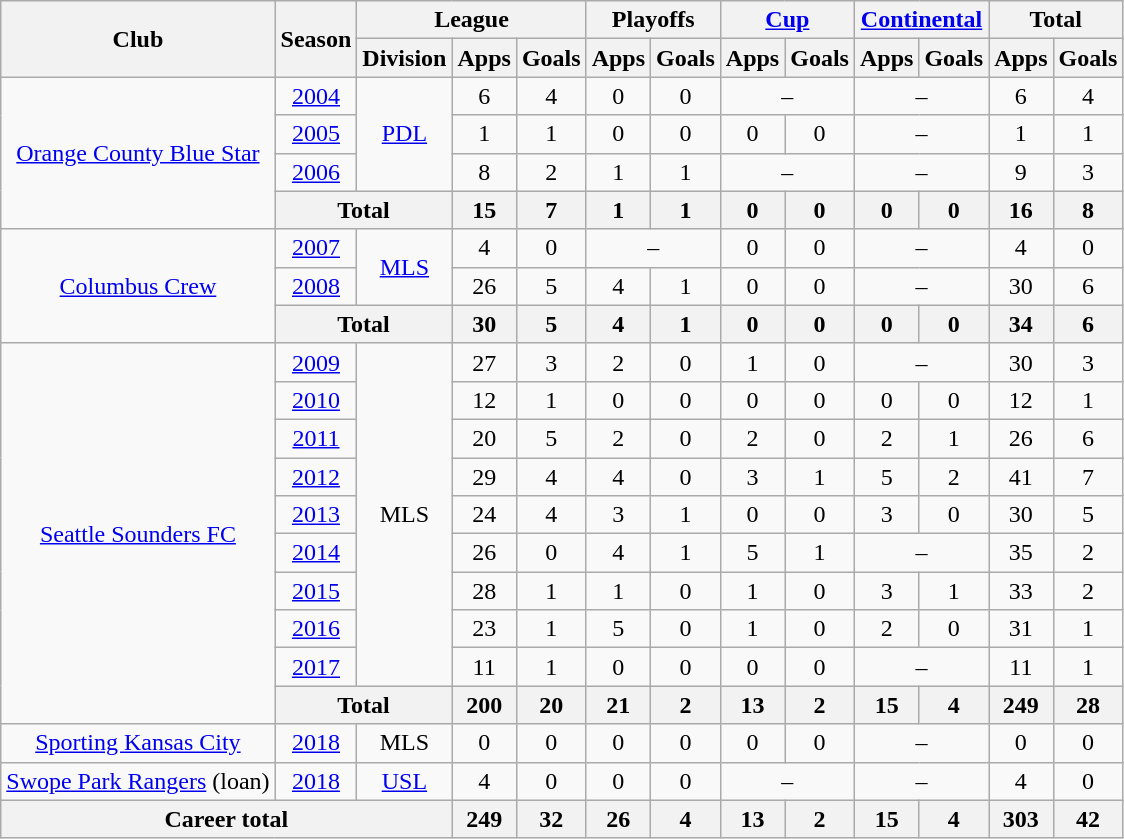<table class="wikitable" style="text-align: center;">
<tr>
<th rowspan=2>Club</th>
<th rowspan=2>Season</th>
<th colspan=3>League</th>
<th colspan=2>Playoffs</th>
<th colspan=2><a href='#'>Cup</a></th>
<th colspan=2><a href='#'>Continental</a></th>
<th colspan=2>Total</th>
</tr>
<tr>
<th>Division</th>
<th>Apps</th>
<th>Goals</th>
<th>Apps</th>
<th>Goals</th>
<th>Apps</th>
<th>Goals</th>
<th>Apps</th>
<th>Goals</th>
<th>Apps</th>
<th>Goals</th>
</tr>
<tr>
<td rowspan=4><a href='#'>Orange County Blue Star</a></td>
<td><a href='#'>2004</a></td>
<td rowspan=3><a href='#'>PDL</a></td>
<td>6</td>
<td>4</td>
<td>0</td>
<td>0</td>
<td colspan=2>–</td>
<td colspan=2>–</td>
<td>6</td>
<td>4</td>
</tr>
<tr>
<td><a href='#'>2005</a></td>
<td>1</td>
<td>1</td>
<td>0</td>
<td>0</td>
<td>0</td>
<td>0</td>
<td colspan=2>–</td>
<td>1</td>
<td>1</td>
</tr>
<tr>
<td><a href='#'>2006</a></td>
<td>8</td>
<td>2</td>
<td>1</td>
<td>1</td>
<td colspan=2>–</td>
<td colspan=2>–</td>
<td>9</td>
<td>3</td>
</tr>
<tr>
<th colspan=2>Total</th>
<th>15</th>
<th>7</th>
<th>1</th>
<th>1</th>
<th>0</th>
<th>0</th>
<th>0</th>
<th>0</th>
<th>16</th>
<th>8</th>
</tr>
<tr>
<td rowspan=3><a href='#'>Columbus Crew</a></td>
<td><a href='#'>2007</a></td>
<td rowspan=2><a href='#'>MLS</a></td>
<td>4</td>
<td>0</td>
<td colspan=2>–</td>
<td>0</td>
<td>0</td>
<td colspan=2>–</td>
<td>4</td>
<td>0</td>
</tr>
<tr>
<td><a href='#'>2008</a></td>
<td>26</td>
<td>5</td>
<td>4</td>
<td>1</td>
<td>0</td>
<td>0</td>
<td colspan=2>–</td>
<td>30</td>
<td>6</td>
</tr>
<tr>
<th colspan=2>Total</th>
<th>30</th>
<th>5</th>
<th>4</th>
<th>1</th>
<th>0</th>
<th>0</th>
<th>0</th>
<th>0</th>
<th>34</th>
<th>6</th>
</tr>
<tr>
<td rowspan=10><a href='#'>Seattle Sounders FC</a></td>
<td><a href='#'>2009</a></td>
<td rowspan=9>MLS</td>
<td>27</td>
<td>3</td>
<td>2</td>
<td>0</td>
<td>1</td>
<td>0</td>
<td colspan=2>–</td>
<td>30</td>
<td>3</td>
</tr>
<tr>
<td><a href='#'>2010</a></td>
<td>12</td>
<td>1</td>
<td>0</td>
<td>0</td>
<td>0</td>
<td>0</td>
<td>0</td>
<td>0</td>
<td>12</td>
<td>1</td>
</tr>
<tr>
<td><a href='#'>2011</a></td>
<td>20</td>
<td>5</td>
<td>2</td>
<td>0</td>
<td>2</td>
<td>0</td>
<td>2</td>
<td>1</td>
<td>26</td>
<td>6</td>
</tr>
<tr>
<td><a href='#'>2012</a></td>
<td>29</td>
<td>4</td>
<td>4</td>
<td>0</td>
<td>3</td>
<td>1</td>
<td>5</td>
<td>2</td>
<td>41</td>
<td>7</td>
</tr>
<tr>
<td><a href='#'>2013</a></td>
<td>24</td>
<td>4</td>
<td>3</td>
<td>1</td>
<td>0</td>
<td>0</td>
<td>3</td>
<td>0</td>
<td>30</td>
<td>5</td>
</tr>
<tr>
<td><a href='#'>2014</a></td>
<td>26</td>
<td>0</td>
<td>4</td>
<td>1</td>
<td>5</td>
<td>1</td>
<td colspan=2>–</td>
<td>35</td>
<td>2</td>
</tr>
<tr>
<td><a href='#'>2015</a></td>
<td>28</td>
<td>1</td>
<td>1</td>
<td>0</td>
<td>1</td>
<td>0</td>
<td>3</td>
<td>1</td>
<td>33</td>
<td>2</td>
</tr>
<tr>
<td><a href='#'>2016</a></td>
<td>23</td>
<td>1</td>
<td>5</td>
<td>0</td>
<td>1</td>
<td>0</td>
<td>2</td>
<td>0</td>
<td>31</td>
<td>1</td>
</tr>
<tr>
<td><a href='#'>2017</a></td>
<td>11</td>
<td>1</td>
<td>0</td>
<td>0</td>
<td>0</td>
<td>0</td>
<td colspan=2>–</td>
<td>11</td>
<td>1</td>
</tr>
<tr>
<th colspan=2>Total</th>
<th>200</th>
<th>20</th>
<th>21</th>
<th>2</th>
<th>13</th>
<th>2</th>
<th>15</th>
<th>4</th>
<th>249</th>
<th>28</th>
</tr>
<tr>
<td><a href='#'>Sporting Kansas City</a></td>
<td><a href='#'>2018</a></td>
<td>MLS</td>
<td>0</td>
<td>0</td>
<td>0</td>
<td>0</td>
<td>0</td>
<td>0</td>
<td colspan=2>–</td>
<td>0</td>
<td>0</td>
</tr>
<tr>
<td><a href='#'>Swope Park Rangers</a> (loan)</td>
<td><a href='#'>2018</a></td>
<td><a href='#'>USL</a></td>
<td>4</td>
<td>0</td>
<td>0</td>
<td>0</td>
<td colspan=2>–</td>
<td colspan=2>–</td>
<td>4</td>
<td>0</td>
</tr>
<tr>
<th colspan=3>Career total</th>
<th>249</th>
<th>32</th>
<th>26</th>
<th>4</th>
<th>13</th>
<th>2</th>
<th>15</th>
<th>4</th>
<th>303</th>
<th>42</th>
</tr>
</table>
